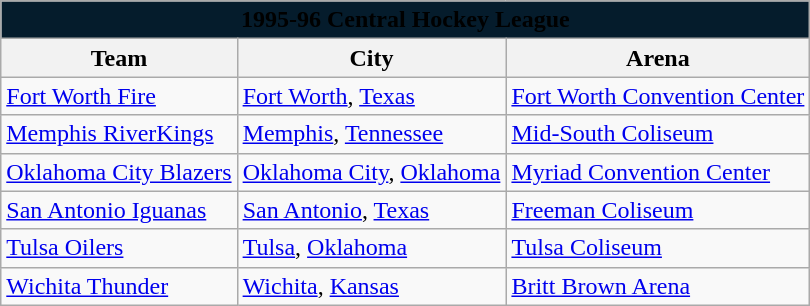<table class="wikitable" style="width:auto">
<tr>
<td bgcolor="#051C2C" align="center" colspan="5"><strong><span>1995-96 Central Hockey League</span></strong></td>
</tr>
<tr>
<th>Team</th>
<th>City</th>
<th>Arena</th>
</tr>
<tr>
<td><a href='#'>Fort Worth Fire</a></td>
<td><a href='#'>Fort Worth</a>, <a href='#'>Texas</a></td>
<td><a href='#'>Fort Worth Convention Center</a></td>
</tr>
<tr>
<td><a href='#'>Memphis RiverKings</a></td>
<td><a href='#'>Memphis</a>, <a href='#'>Tennessee</a></td>
<td><a href='#'>Mid-South Coliseum</a></td>
</tr>
<tr>
<td><a href='#'>Oklahoma City Blazers</a></td>
<td><a href='#'>Oklahoma City</a>, <a href='#'>Oklahoma</a></td>
<td><a href='#'>Myriad Convention Center</a></td>
</tr>
<tr>
<td><a href='#'>San Antonio Iguanas</a></td>
<td><a href='#'>San Antonio</a>, <a href='#'>Texas</a></td>
<td><a href='#'>Freeman Coliseum</a></td>
</tr>
<tr>
<td><a href='#'>Tulsa Oilers</a></td>
<td><a href='#'>Tulsa</a>, <a href='#'>Oklahoma</a></td>
<td><a href='#'>Tulsa Coliseum</a></td>
</tr>
<tr>
<td><a href='#'>Wichita Thunder</a></td>
<td><a href='#'>Wichita</a>, <a href='#'>Kansas</a></td>
<td><a href='#'>Britt Brown Arena</a></td>
</tr>
</table>
